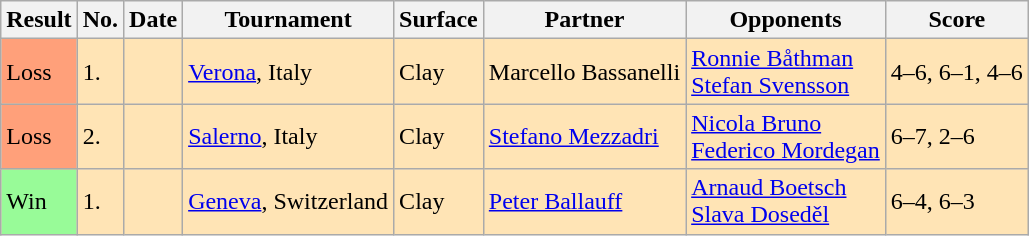<table class="sortable wikitable">
<tr>
<th>Result</th>
<th>No.</th>
<th>Date</th>
<th>Tournament</th>
<th>Surface</th>
<th>Partner</th>
<th>Opponents</th>
<th class="unsortable">Score</th>
</tr>
<tr style="background:moccasin;">
<td bgcolor=FFA07A>Loss</td>
<td>1.</td>
<td></td>
<td><a href='#'>Verona</a>, Italy</td>
<td>Clay</td>
<td> Marcello Bassanelli</td>
<td> <a href='#'>Ronnie Båthman</a><br> <a href='#'>Stefan Svensson</a></td>
<td>4–6, 6–1, 4–6</td>
</tr>
<tr style="background:moccasin;">
<td bgcolor=FFA07A>Loss</td>
<td>2.</td>
<td></td>
<td><a href='#'>Salerno</a>, Italy</td>
<td>Clay</td>
<td> <a href='#'>Stefano Mezzadri</a></td>
<td> <a href='#'>Nicola Bruno</a><br> <a href='#'>Federico Mordegan</a></td>
<td>6–7, 2–6</td>
</tr>
<tr style="background:moccasin;">
<td style="background:#98fb98;">Win</td>
<td>1.</td>
<td></td>
<td><a href='#'>Geneva</a>, Switzerland</td>
<td>Clay</td>
<td> <a href='#'>Peter Ballauff</a></td>
<td> <a href='#'>Arnaud Boetsch</a><br> <a href='#'>Slava Doseděl</a></td>
<td>6–4, 6–3</td>
</tr>
</table>
